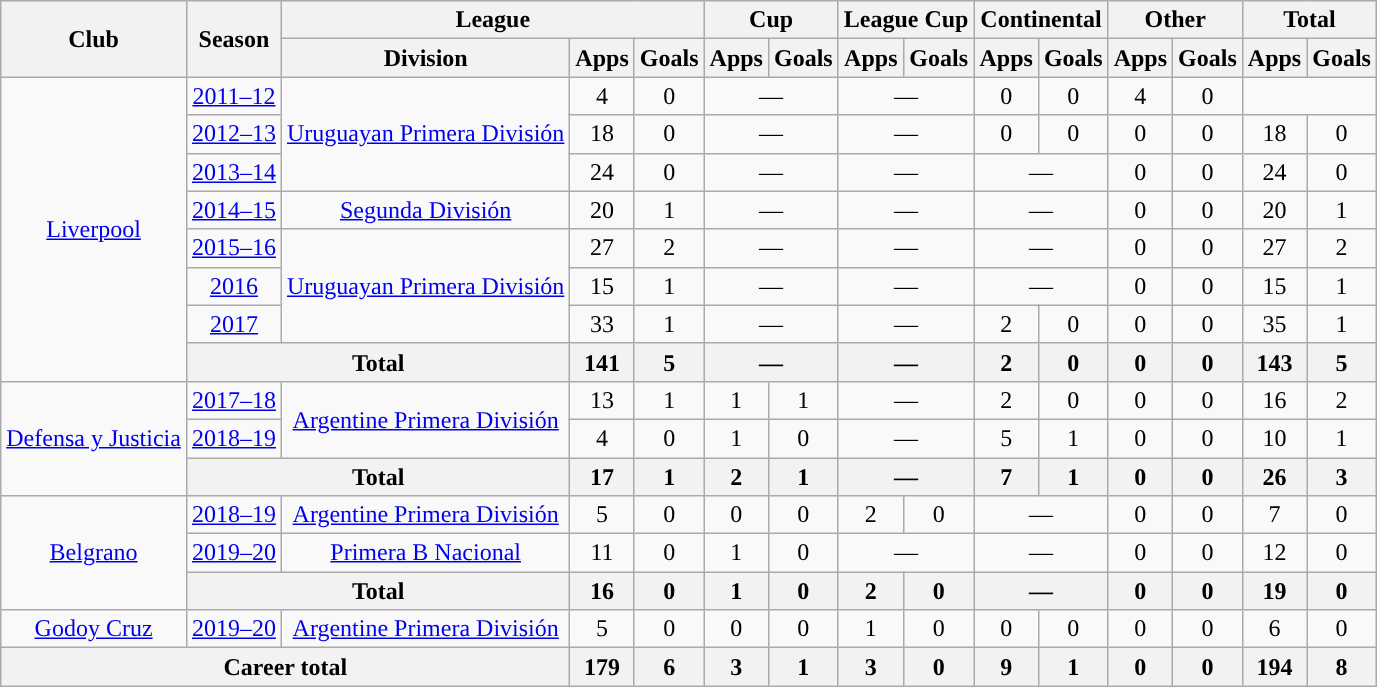<table class="wikitable" style="text-align:center">
<tr>
<th rowspan="2">Club</th>
<th rowspan="2">Season</th>
<th colspan="3">League</th>
<th colspan="2">Cup</th>
<th colspan="2">League Cup</th>
<th colspan="2">Continental</th>
<th colspan="2">Other</th>
<th colspan="2">Total</th>
</tr>
<tr>
<th>Division</th>
<th>Apps</th>
<th>Goals</th>
<th>Apps</th>
<th>Goals</th>
<th>Apps</th>
<th>Goals</th>
<th>Apps</th>
<th>Goals</th>
<th>Apps</th>
<th>Goals</th>
<th>Apps</th>
<th>Goals</th>
</tr>
<tr>
<td rowspan="8"><a href='#'>Liverpool</a></td>
<td><a href='#'>2011–12</a></td>
<td rowspan="3"><a href='#'>Uruguayan Primera División</a></td>
<td>4</td>
<td>0</td>
<td colspan="2">—</td>
<td colspan="2">—</td>
<td>0</td>
<td>0</td>
<td>4</td>
<td>0</td>
</tr>
<tr>
<td><a href='#'>2012–13</a></td>
<td>18</td>
<td>0</td>
<td colspan="2">—</td>
<td colspan="2">—</td>
<td>0</td>
<td>0</td>
<td>0</td>
<td>0</td>
<td>18</td>
<td>0</td>
</tr>
<tr>
<td><a href='#'>2013–14</a></td>
<td>24</td>
<td>0</td>
<td colspan="2">—</td>
<td colspan="2">—</td>
<td colspan="2">—</td>
<td>0</td>
<td>0</td>
<td>24</td>
<td>0</td>
</tr>
<tr>
<td><a href='#'>2014–15</a></td>
<td rowspan="1"><a href='#'>Segunda División</a></td>
<td>20</td>
<td>1</td>
<td colspan="2">—</td>
<td colspan="2">—</td>
<td colspan="2">—</td>
<td>0</td>
<td>0</td>
<td>20</td>
<td>1</td>
</tr>
<tr>
<td><a href='#'>2015–16</a></td>
<td rowspan="3"><a href='#'>Uruguayan Primera División</a></td>
<td>27</td>
<td>2</td>
<td colspan="2">—</td>
<td colspan="2">—</td>
<td colspan="2">—</td>
<td>0</td>
<td>0</td>
<td>27</td>
<td>2</td>
</tr>
<tr>
<td><a href='#'>2016</a></td>
<td>15</td>
<td>1</td>
<td colspan="2">—</td>
<td colspan="2">—</td>
<td colspan="2">—</td>
<td>0</td>
<td>0</td>
<td>15</td>
<td>1</td>
</tr>
<tr>
<td><a href='#'>2017</a></td>
<td>33</td>
<td>1</td>
<td colspan="2">—</td>
<td colspan="2">—</td>
<td>2</td>
<td>0</td>
<td>0</td>
<td>0</td>
<td>35</td>
<td>1</td>
</tr>
<tr>
<th colspan="2">Total</th>
<th>141</th>
<th>5</th>
<th colspan="2">—</th>
<th colspan="2">—</th>
<th>2</th>
<th>0</th>
<th>0</th>
<th>0</th>
<th>143</th>
<th>5</th>
</tr>
<tr>
<td rowspan="3"><a href='#'>Defensa y Justicia</a></td>
<td><a href='#'>2017–18</a></td>
<td rowspan="2"><a href='#'>Argentine Primera División</a></td>
<td>13</td>
<td>1</td>
<td>1</td>
<td>1</td>
<td colspan="2">—</td>
<td>2</td>
<td>0</td>
<td>0</td>
<td>0</td>
<td>16</td>
<td>2</td>
</tr>
<tr>
<td><a href='#'>2018–19</a></td>
<td>4</td>
<td>0</td>
<td>1</td>
<td>0</td>
<td colspan="2">—</td>
<td>5</td>
<td>1</td>
<td>0</td>
<td>0</td>
<td>10</td>
<td>1</td>
</tr>
<tr>
<th colspan="2">Total</th>
<th>17</th>
<th>1</th>
<th>2</th>
<th>1</th>
<th colspan="2">—</th>
<th>7</th>
<th>1</th>
<th>0</th>
<th>0</th>
<th>26</th>
<th>3</th>
</tr>
<tr>
<td rowspan="3"><a href='#'>Belgrano</a></td>
<td><a href='#'>2018–19</a></td>
<td rowspan="1"><a href='#'>Argentine Primera División</a></td>
<td>5</td>
<td>0</td>
<td>0</td>
<td>0</td>
<td>2</td>
<td>0</td>
<td colspan="2">—</td>
<td>0</td>
<td>0</td>
<td>7</td>
<td>0</td>
</tr>
<tr>
<td><a href='#'>2019–20</a></td>
<td rowspan="1"><a href='#'>Primera B Nacional</a></td>
<td>11</td>
<td>0</td>
<td>1</td>
<td>0</td>
<td colspan="2">—</td>
<td colspan="2">—</td>
<td>0</td>
<td>0</td>
<td>12</td>
<td>0</td>
</tr>
<tr>
<th colspan="2">Total</th>
<th>16</th>
<th>0</th>
<th>1</th>
<th>0</th>
<th>2</th>
<th>0</th>
<th colspan="2">—</th>
<th>0</th>
<th>0</th>
<th>19</th>
<th>0</th>
</tr>
<tr>
<td rowspan="1"><a href='#'>Godoy Cruz</a></td>
<td><a href='#'>2019–20</a></td>
<td rowspan="1"><a href='#'>Argentine Primera División</a></td>
<td>5</td>
<td>0</td>
<td>0</td>
<td>0</td>
<td>1</td>
<td>0</td>
<td>0</td>
<td>0</td>
<td>0</td>
<td>0</td>
<td>6</td>
<td>0</td>
</tr>
<tr>
<th colspan="3">Career total</th>
<th>179</th>
<th>6</th>
<th>3</th>
<th>1</th>
<th>3</th>
<th>0</th>
<th>9</th>
<th>1</th>
<th>0</th>
<th>0</th>
<th>194</th>
<th>8</th>
</tr>
</table>
